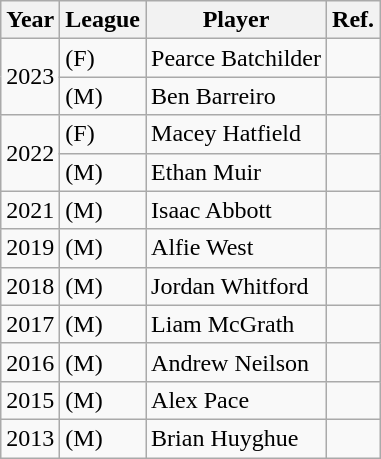<table class="wikitable">
<tr>
<th>Year</th>
<th>League</th>
<th>Player</th>
<th>Ref.</th>
</tr>
<tr>
<td rowspan="2">2023</td>
<td>(F)</td>
<td>Pearce Batchilder</td>
<td></td>
</tr>
<tr>
<td>(M)</td>
<td>Ben Barreiro</td>
<td></td>
</tr>
<tr>
<td rowspan="2">2022</td>
<td>(F)</td>
<td>Macey Hatfield</td>
<td></td>
</tr>
<tr>
<td>(M)</td>
<td>Ethan Muir</td>
<td></td>
</tr>
<tr>
<td>2021</td>
<td>(M)</td>
<td>Isaac Abbott</td>
<td></td>
</tr>
<tr>
<td>2019</td>
<td>(M)</td>
<td>Alfie West</td>
<td></td>
</tr>
<tr>
<td>2018</td>
<td>(M)</td>
<td>Jordan Whitford</td>
<td></td>
</tr>
<tr>
<td>2017</td>
<td>(M)</td>
<td>Liam McGrath</td>
<td></td>
</tr>
<tr>
<td>2016</td>
<td>(M)</td>
<td>Andrew Neilson</td>
<td></td>
</tr>
<tr>
<td>2015</td>
<td>(M)</td>
<td>Alex Pace</td>
<td></td>
</tr>
<tr>
<td>2013</td>
<td>(M)</td>
<td>Brian Huyghue</td>
<td></td>
</tr>
</table>
